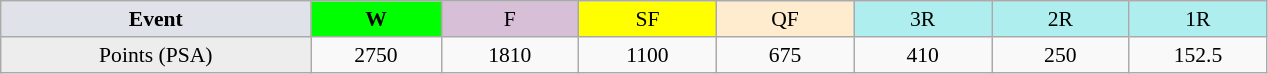<table class=wikitable style=font-size:90%;text-align:center>
<tr>
<td width=200 colspan=1 bgcolor=#dfe2e9><strong>Event</strong></td>
<td width=80 bgcolor=lime><strong>W</strong></td>
<td width=85 bgcolor=#D8BFD8>F</td>
<td width=85 bgcolor=#FFFF00>SF</td>
<td width=85 bgcolor=#ffebcd>QF</td>
<td width=85 bgcolor=#afeeee>3R</td>
<td width=85 bgcolor=#afeeee>2R</td>
<td width=85 bgcolor=#afeeee>1R</td>
</tr>
<tr>
<td bgcolor=#EDEDED>Points (PSA)</td>
<td>2750</td>
<td>1810</td>
<td>1100</td>
<td>675</td>
<td>410</td>
<td>250</td>
<td>152.5</td>
</tr>
</table>
